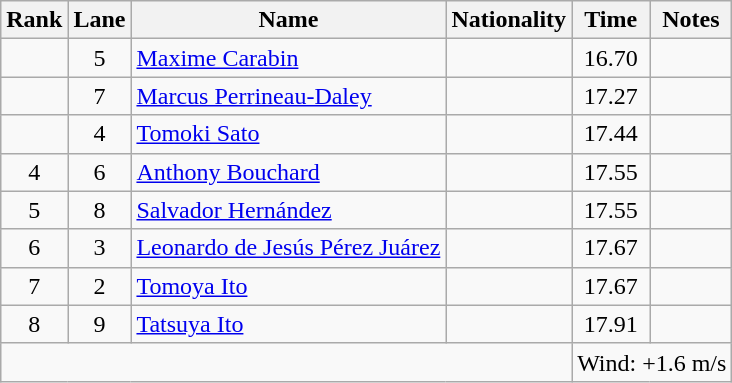<table class="wikitable sortable" style="text-align:center">
<tr>
<th>Rank</th>
<th>Lane</th>
<th>Name</th>
<th>Nationality</th>
<th>Time</th>
<th>Notes</th>
</tr>
<tr>
<td></td>
<td>5</td>
<td align="left"><a href='#'>Maxime Carabin</a></td>
<td align="left"></td>
<td>16.70</td>
<td></td>
</tr>
<tr>
<td></td>
<td>7</td>
<td align="left"><a href='#'>Marcus Perrineau-Daley</a></td>
<td align="left"></td>
<td>17.27</td>
<td></td>
</tr>
<tr>
<td></td>
<td>4</td>
<td align="left"><a href='#'>Tomoki Sato</a></td>
<td align="left"></td>
<td>17.44</td>
<td></td>
</tr>
<tr>
<td>4</td>
<td>6</td>
<td align="left"><a href='#'>Anthony Bouchard</a></td>
<td align="left"></td>
<td>17.55</td>
<td></td>
</tr>
<tr>
<td>5</td>
<td>8</td>
<td align="left"><a href='#'>Salvador Hernández</a></td>
<td align="left"></td>
<td>17.55</td>
<td></td>
</tr>
<tr>
<td>6</td>
<td>3</td>
<td align="left"><a href='#'>Leonardo de Jesús Pérez Juárez</a></td>
<td align="left"></td>
<td>17.67</td>
<td></td>
</tr>
<tr>
<td>7</td>
<td>2</td>
<td align="left"><a href='#'>Tomoya Ito</a></td>
<td align="left"></td>
<td>17.67</td>
<td></td>
</tr>
<tr>
<td>8</td>
<td>9</td>
<td align="left"><a href='#'>Tatsuya Ito</a></td>
<td align="left"></td>
<td>17.91</td>
<td></td>
</tr>
<tr class="sortbottom">
<td colspan="4"></td>
<td colspan="2" style="text-align:left;">Wind: +1.6 m/s</td>
</tr>
</table>
